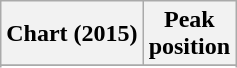<table class="wikitable sortable plainrowheaders">
<tr>
<th scope="col">Chart (2015)</th>
<th scope="col">Peak<br>position</th>
</tr>
<tr>
</tr>
<tr>
</tr>
</table>
